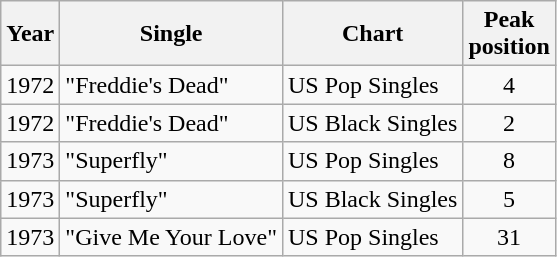<table class="wikitable" border="1">
<tr>
<th>Year</th>
<th>Single</th>
<th>Chart</th>
<th>Peak<br>position</th>
</tr>
<tr>
<td>1972</td>
<td>"Freddie's Dead"</td>
<td>US Pop Singles</td>
<td align="center">4</td>
</tr>
<tr>
<td>1972</td>
<td>"Freddie's Dead"</td>
<td>US Black Singles</td>
<td align="center">2</td>
</tr>
<tr>
<td>1973</td>
<td>"Superfly"</td>
<td>US Pop Singles</td>
<td align="center">8</td>
</tr>
<tr>
<td>1973</td>
<td>"Superfly"</td>
<td>US Black Singles</td>
<td align="center">5</td>
</tr>
<tr>
<td>1973</td>
<td>"Give Me Your Love"</td>
<td>US Pop Singles</td>
<td align="center">31</td>
</tr>
</table>
